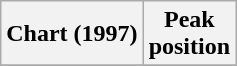<table class="wikitable plainrowheaders sortable" style="text-align:center">
<tr>
<th scope="col">Chart (1997)</th>
<th scope="col">Peak<br>position</th>
</tr>
<tr>
</tr>
</table>
